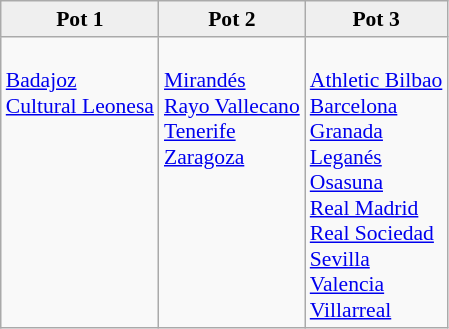<table class="wikitable" style="font-size:90%">
<tr bgcolor=#efefef align=center>
<td><strong>Pot 1</strong><br></td>
<td><strong>Pot 2</strong><br></td>
<td><strong>Pot 3</strong><br></td>
</tr>
<tr valign=top>
<td><br><a href='#'>Badajoz</a><br>
<a href='#'>Cultural Leonesa</a></td>
<td><br><a href='#'>Mirandés</a><br>
<a href='#'>Rayo Vallecano</a><br>
<a href='#'>Tenerife</a><br>
<a href='#'>Zaragoza</a></td>
<td><br><a href='#'>Athletic Bilbao</a><br>
<a href='#'>Barcelona</a><br>
<a href='#'>Granada</a><br>
<a href='#'>Leganés</a><br>
<a href='#'>Osasuna</a><br>
<a href='#'>Real Madrid</a><br>
<a href='#'>Real Sociedad</a><br>
<a href='#'>Sevilla</a><br>
<a href='#'>Valencia</a><br>
<a href='#'>Villarreal</a></td>
</tr>
</table>
